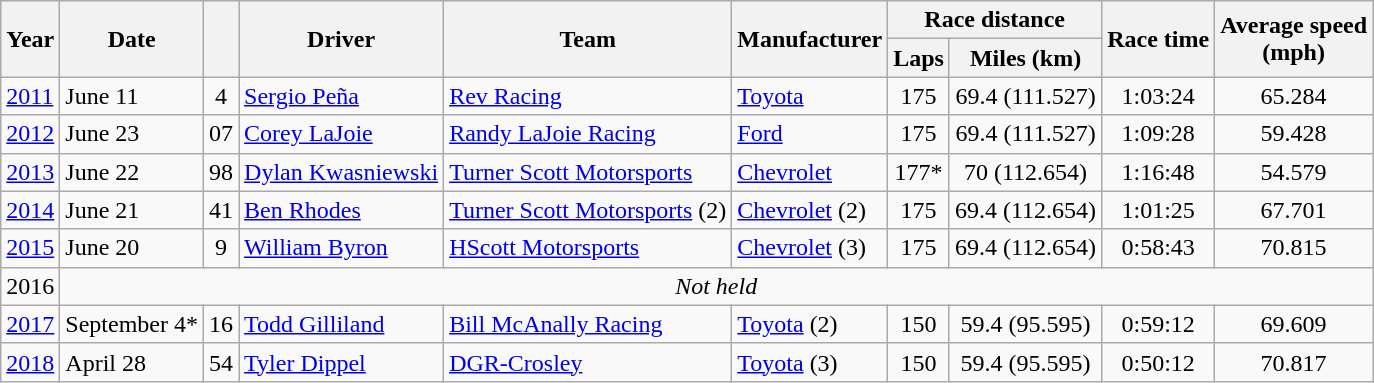<table class="wikitable">
<tr>
<th rowspan="2">Year</th>
<th rowspan="2">Date</th>
<th rowspan="2"></th>
<th rowspan="2">Driver</th>
<th rowspan="2">Team</th>
<th rowspan="2">Manufacturer</th>
<th colspan="2">Race distance</th>
<th rowspan="2">Race time</th>
<th rowspan="2">Average speed<br>(mph)</th>
</tr>
<tr>
<th>Laps</th>
<th>Miles (km)</th>
</tr>
<tr>
<td><a href='#'>2011</a></td>
<td>June 11</td>
<td align="center">4</td>
<td><a href='#'>Sergio Peña</a></td>
<td><a href='#'>Rev Racing</a></td>
<td><a href='#'>Toyota</a></td>
<td align="center">175</td>
<td align="center">69.4 (111.527)</td>
<td align="center">1:03:24</td>
<td align="center">65.284</td>
</tr>
<tr>
<td><a href='#'>2012</a></td>
<td>June 23</td>
<td align="center">07</td>
<td><a href='#'>Corey LaJoie</a></td>
<td><a href='#'>Randy LaJoie Racing</a></td>
<td><a href='#'>Ford</a></td>
<td align="center">175</td>
<td align="center">69.4 (111.527)</td>
<td align="center">1:09:28</td>
<td align="center">59.428</td>
</tr>
<tr>
<td><a href='#'>2013</a></td>
<td>June 22</td>
<td align="center">98</td>
<td><a href='#'>Dylan Kwasniewski</a></td>
<td><a href='#'>Turner Scott Motorsports</a></td>
<td><a href='#'>Chevrolet</a></td>
<td align="center">177*</td>
<td align="center">70 (112.654)</td>
<td align="center">1:16:48</td>
<td align="center">54.579</td>
</tr>
<tr>
<td><a href='#'>2014</a></td>
<td>June 21</td>
<td align="center">41</td>
<td><a href='#'>Ben Rhodes</a></td>
<td><a href='#'>Turner Scott Motorsports</a> (2)</td>
<td><a href='#'>Chevrolet</a> (2)</td>
<td align="center">175</td>
<td align="center">69.4 (112.654)</td>
<td align="center">1:01:25</td>
<td align="center">67.701</td>
</tr>
<tr>
<td><a href='#'>2015</a></td>
<td>June 20</td>
<td align="center">9</td>
<td><a href='#'>William Byron</a></td>
<td><a href='#'>HScott Motorsports</a></td>
<td><a href='#'>Chevrolet</a> (3)</td>
<td align="center">175</td>
<td align="center">69.4 (112.654)</td>
<td align="center">0:58:43</td>
<td align="center">70.815</td>
</tr>
<tr>
<td align="center">2016</td>
<td colspan="9" align="center"><em>Not held</em></td>
</tr>
<tr>
<td><a href='#'>2017</a></td>
<td>September 4*</td>
<td align="center">16</td>
<td><a href='#'>Todd Gilliland</a></td>
<td><a href='#'>Bill McAnally Racing</a></td>
<td><a href='#'>Toyota</a> (2)</td>
<td align="center">150</td>
<td align="center">59.4 (95.595)</td>
<td align="center">0:59:12</td>
<td align="center">69.609</td>
</tr>
<tr>
<td><a href='#'>2018</a></td>
<td>April 28</td>
<td align="center">54</td>
<td><a href='#'>Tyler Dippel</a></td>
<td><a href='#'>DGR-Crosley</a></td>
<td><a href='#'>Toyota</a> (3)</td>
<td align="center">150</td>
<td align="center">59.4 (95.595)</td>
<td align="center">0:50:12</td>
<td align="center">70.817</td>
</tr>
</table>
